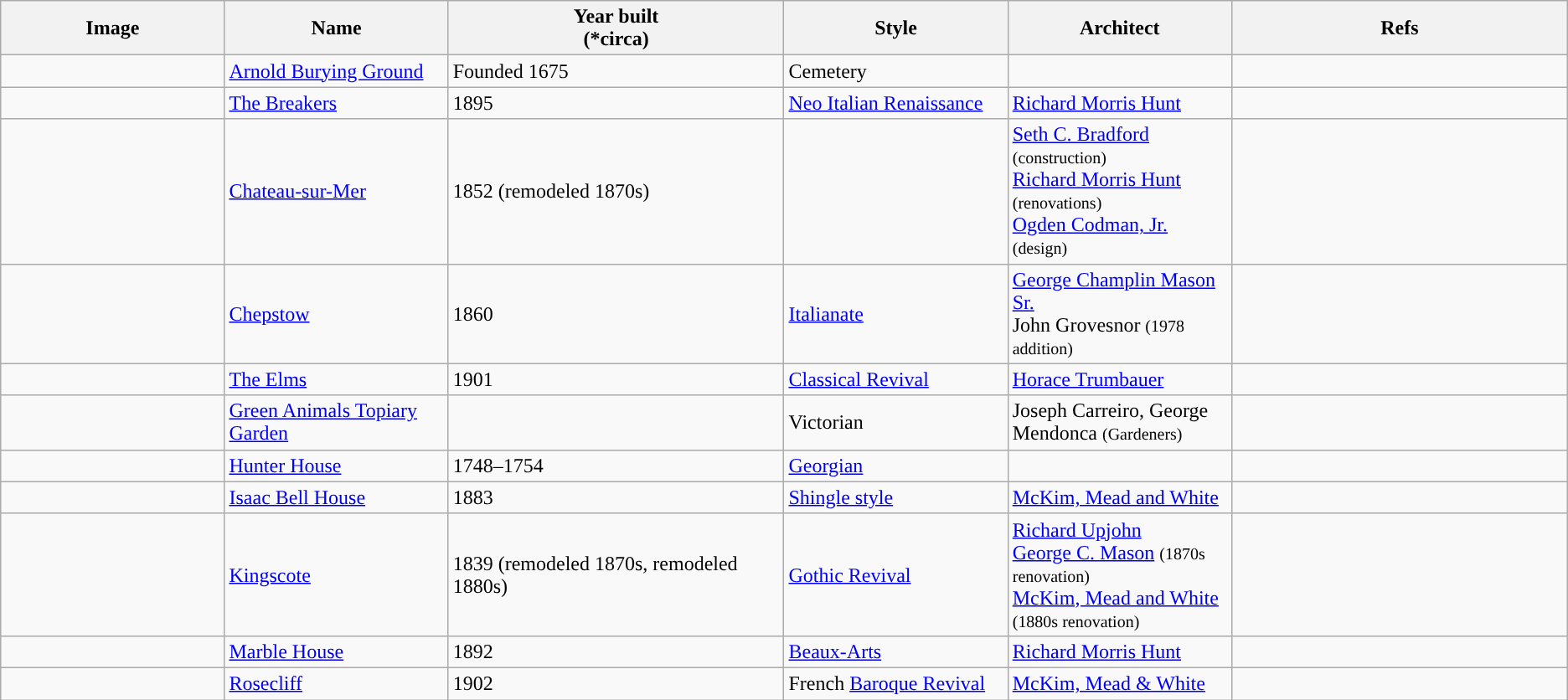<table class="sortable wikitable">
<tr>
<th class="unsortable" scope="col" style="width:8%">Image</th>
<th scope="col" style="width:8%;">Name</th>
<th scope="col" style="width:12%;">Year built<br>(*circa)</th>
<th scope="col" style="width:8%;">Style</th>
<th scope="col" style="width:8%;">Architect</th>
<th class="unsortable" scope="col" style="width:12%;">Refs</th>
</tr>
<tr>
<td></td>
<td><a href='#'>Arnold Burying Ground</a></td>
<td>Founded 1675</td>
<td>Cemetery</td>
<td></td>
<td></td>
</tr>
<tr>
<td></td>
<td><a href='#'>The Breakers</a></td>
<td>1895</td>
<td><a href='#'>Neo Italian Renaissance</a></td>
<td><a href='#'>Richard Morris Hunt</a></td>
<td></td>
</tr>
<tr>
<td></td>
<td><a href='#'>Chateau-sur-Mer</a></td>
<td>1852 (remodeled 1870s)</td>
<td></td>
<td><a href='#'>Seth C. Bradford</a> <small>(construction)</small><br><a href='#'>Richard Morris Hunt</a> <small>(renovations)</small><br><a href='#'>Ogden Codman, Jr.</a>  <small>(design)</small></td>
<td></td>
</tr>
<tr>
<td></td>
<td><a href='#'>Chepstow</a></td>
<td>1860</td>
<td><a href='#'>Italianate</a></td>
<td><a href='#'>George Champlin Mason Sr.</a><br>John Grovesnor <small>(1978 addition)</small></td>
<td></td>
</tr>
<tr>
<td></td>
<td><a href='#'>The Elms</a></td>
<td>1901</td>
<td><a href='#'>Classical Revival</a></td>
<td><a href='#'>Horace Trumbauer</a></td>
<td></td>
</tr>
<tr>
<td></td>
<td><a href='#'>Green Animals Topiary Garden</a></td>
<td></td>
<td>Victorian</td>
<td>Joseph Carreiro, George Mendonca <small>(Gardeners)</small></td>
<td></td>
</tr>
<tr>
<td></td>
<td><a href='#'>Hunter House</a></td>
<td>1748–1754</td>
<td><a href='#'>Georgian</a></td>
<td></td>
<td></td>
</tr>
<tr>
<td></td>
<td><a href='#'>Isaac Bell House</a></td>
<td>1883</td>
<td><a href='#'>Shingle style</a></td>
<td><a href='#'>McKim, Mead and White</a></td>
<td></td>
</tr>
<tr>
<td></td>
<td><a href='#'>Kingscote</a></td>
<td>1839 (remodeled 1870s, remodeled 1880s)</td>
<td><a href='#'>Gothic Revival</a></td>
<td><a href='#'>Richard Upjohn</a><br><a href='#'>George C. Mason</a> <small>(1870s renovation)</small><br><a href='#'>McKim, Mead and White</a> <small>(1880s renovation)</small></td>
<td></td>
</tr>
<tr>
<td></td>
<td><a href='#'>Marble House</a></td>
<td>1892</td>
<td><a href='#'>Beaux-Arts</a></td>
<td><a href='#'>Richard Morris Hunt</a></td>
<td></td>
</tr>
<tr>
<td></td>
<td><a href='#'>Rosecliff</a></td>
<td>1902</td>
<td>French <a href='#'>Baroque Revival</a></td>
<td><a href='#'>McKim, Mead & White</a></td>
<td></td>
</tr>
</table>
